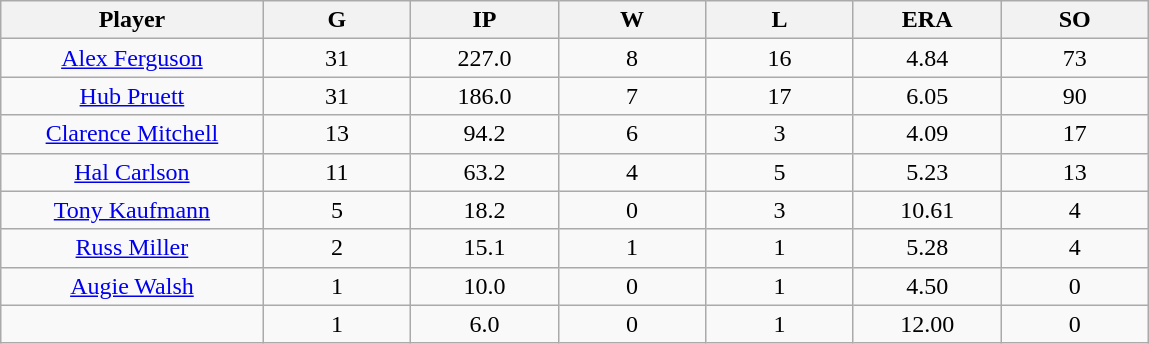<table class="wikitable sortable">
<tr>
<th bgcolor="#DDDDFF" width="16%">Player</th>
<th bgcolor="#DDDDFF" width="9%">G</th>
<th bgcolor="#DDDDFF" width="9%">IP</th>
<th bgcolor="#DDDDFF" width="9%">W</th>
<th bgcolor="#DDDDFF" width="9%">L</th>
<th bgcolor="#DDDDFF" width="9%">ERA</th>
<th bgcolor="#DDDDFF" width="9%">SO</th>
</tr>
<tr align="center">
<td><a href='#'>Alex Ferguson</a></td>
<td>31</td>
<td>227.0</td>
<td>8</td>
<td>16</td>
<td>4.84</td>
<td>73</td>
</tr>
<tr align="center">
<td><a href='#'>Hub Pruett</a></td>
<td>31</td>
<td>186.0</td>
<td>7</td>
<td>17</td>
<td>6.05</td>
<td>90</td>
</tr>
<tr align="center">
<td><a href='#'>Clarence Mitchell</a></td>
<td>13</td>
<td>94.2</td>
<td>6</td>
<td>3</td>
<td>4.09</td>
<td>17</td>
</tr>
<tr align="center">
<td><a href='#'>Hal Carlson</a></td>
<td>11</td>
<td>63.2</td>
<td>4</td>
<td>5</td>
<td>5.23</td>
<td>13</td>
</tr>
<tr align="center">
<td><a href='#'>Tony Kaufmann</a></td>
<td>5</td>
<td>18.2</td>
<td>0</td>
<td>3</td>
<td>10.61</td>
<td>4</td>
</tr>
<tr align="center">
<td><a href='#'>Russ Miller</a></td>
<td>2</td>
<td>15.1</td>
<td>1</td>
<td>1</td>
<td>5.28</td>
<td>4</td>
</tr>
<tr align="center">
<td><a href='#'>Augie Walsh</a></td>
<td>1</td>
<td>10.0</td>
<td>0</td>
<td>1</td>
<td>4.50</td>
<td>0</td>
</tr>
<tr align="center">
<td></td>
<td>1</td>
<td>6.0</td>
<td>0</td>
<td>1</td>
<td>12.00</td>
<td>0</td>
</tr>
</table>
